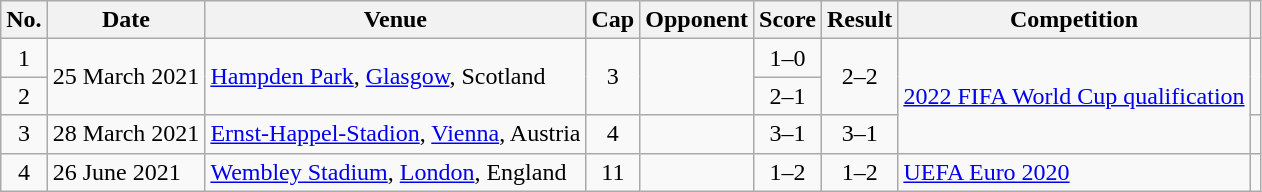<table class="wikitable sortable">
<tr>
<th scope=col>No.</th>
<th scope=col>Date</th>
<th scope=col>Venue</th>
<th scope=col>Cap</th>
<th scope=col>Opponent</th>
<th scope=col>Score</th>
<th scope=col>Result</th>
<th scope=col>Competition</th>
<th scope=col class=unsortable></th>
</tr>
<tr>
<td align=center>1</td>
<td rowspan=2>25 March 2021</td>
<td rowspan=2><a href='#'>Hampden Park</a>, <a href='#'>Glasgow</a>, Scotland</td>
<td rowspan=2 align=center>3</td>
<td rowspan=2></td>
<td align=center>1–0</td>
<td rowspan=2 align=center>2–2</td>
<td rowspan=3><a href='#'>2022 FIFA World Cup qualification</a></td>
<td rowspan=2 align=center></td>
</tr>
<tr>
<td align=center>2</td>
<td align=center>2–1</td>
</tr>
<tr>
<td align=center>3</td>
<td>28 March 2021</td>
<td><a href='#'>Ernst-Happel-Stadion</a>, <a href='#'>Vienna</a>, Austria</td>
<td align=center>4</td>
<td></td>
<td align=center>3–1</td>
<td align=center>3–1</td>
<td align=center></td>
</tr>
<tr ]>
<td align=center>4</td>
<td>26 June 2021</td>
<td><a href='#'>Wembley Stadium</a>, <a href='#'>London</a>, England</td>
<td align=center>11</td>
<td></td>
<td align=center>1–2</td>
<td align=center>1–2 </td>
<td><a href='#'>UEFA Euro 2020</a></td>
<td align=center></td>
</tr>
</table>
